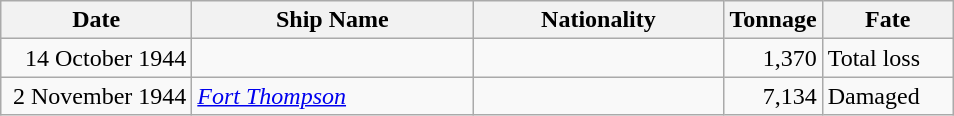<table class="wikitable sortable">
<tr>
<th width="120px">Date</th>
<th width="180px">Ship Name</th>
<th width="160px">Nationality</th>
<th width="25px">Tonnage</th>
<th width="80px">Fate</th>
</tr>
<tr>
<td align="right">14 October 1944</td>
<td align="left"></td>
<td align="left"></td>
<td align="right">1,370</td>
<td align="left">Total loss</td>
</tr>
<tr>
<td align="right">2 November 1944</td>
<td align="left"><a href='#'><em>Fort Thompson</em></a></td>
<td align="left"></td>
<td align="right">7,134</td>
<td align="left">Damaged</td>
</tr>
</table>
